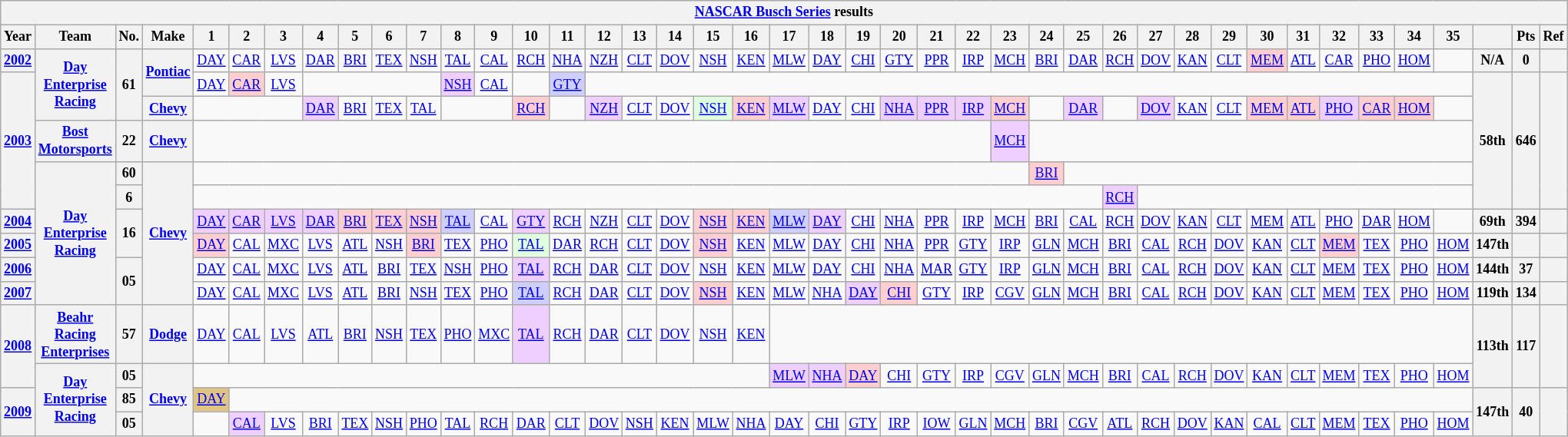<table class="wikitable" style="text-align:center; font-size:75%">
<tr>
<th colspan=42><a href='#'>NASCAR Busch Series</a> results</th>
</tr>
<tr>
<th>Year</th>
<th>Team</th>
<th>No.</th>
<th>Make</th>
<th>1</th>
<th>2</th>
<th>3</th>
<th>4</th>
<th>5</th>
<th>6</th>
<th>7</th>
<th>8</th>
<th>9</th>
<th>10</th>
<th>11</th>
<th>12</th>
<th>13</th>
<th>14</th>
<th>15</th>
<th>16</th>
<th>17</th>
<th>18</th>
<th>19</th>
<th>20</th>
<th>21</th>
<th>22</th>
<th>23</th>
<th>24</th>
<th>25</th>
<th>26</th>
<th>27</th>
<th>28</th>
<th>29</th>
<th>30</th>
<th>31</th>
<th>32</th>
<th>33</th>
<th>34</th>
<th>35</th>
<th></th>
<th>Pts</th>
<th>Ref</th>
</tr>
<tr>
<th><a href='#'>2002</a></th>
<th rowspan=3><a href='#'>Day Enterprise Racing</a></th>
<th rowspan=3>61</th>
<th rowspan=2><a href='#'>Pontiac</a></th>
<td><a href='#'>DAY</a></td>
<td><a href='#'>CAR</a></td>
<td><a href='#'>LVS</a></td>
<td><a href='#'>DAR</a></td>
<td><a href='#'>BRI</a></td>
<td><a href='#'>TEX</a></td>
<td><a href='#'>NSH</a></td>
<td><a href='#'>TAL</a></td>
<td><a href='#'>CAL</a></td>
<td><a href='#'>RCH</a></td>
<td><a href='#'>NHA</a></td>
<td><a href='#'>NZH</a></td>
<td><a href='#'>CLT</a></td>
<td><a href='#'>DOV</a></td>
<td><a href='#'>NSH</a></td>
<td><a href='#'>KEN</a></td>
<td><a href='#'>MLW</a></td>
<td><a href='#'>DAY</a></td>
<td><a href='#'>CHI</a></td>
<td><a href='#'>GTY</a></td>
<td><a href='#'>PPR</a></td>
<td><a href='#'>IRP</a></td>
<td><a href='#'>MCH</a></td>
<td><a href='#'>BRI</a></td>
<td><a href='#'>DAR</a></td>
<td><a href='#'>RCH</a></td>
<td><a href='#'>DOV</a></td>
<td><a href='#'>KAN</a></td>
<td><a href='#'>CLT</a></td>
<td style="background:#FFCFCF;"><a href='#'>MEM</a><br></td>
<td><a href='#'>ATL</a></td>
<td><a href='#'>CAR</a></td>
<td><a href='#'>PHO</a></td>
<td><a href='#'>HOM</a></td>
<td></td>
<th>N/A</th>
<th>0</th>
<th></th>
</tr>
<tr>
<th rowspan=5><a href='#'>2003</a></th>
<td><a href='#'>DAY</a></td>
<td style="background:#FFCFCF;"><a href='#'>CAR</a><br></td>
<td><a href='#'>LVS</a></td>
<td colspan=4></td>
<td style="background:#EFCFFF;"><a href='#'>NSH</a><br></td>
<td><a href='#'>CAL</a></td>
<td></td>
<td style="background:#CFCFFF;"><a href='#'>GTY</a><br></td>
<td colspan=24></td>
<th rowspan=5>58th</th>
<th rowspan=5>646</th>
<th rowspan=5></th>
</tr>
<tr>
<th><a href='#'>Chevy</a></th>
<td colspan=3></td>
<td style="background:#EFCFFF;"><a href='#'>DAR</a><br></td>
<td><a href='#'>BRI</a></td>
<td><a href='#'>TEX</a></td>
<td><a href='#'>TAL</a></td>
<td colspan=2></td>
<td style="background:#FFCFCF;"><a href='#'>RCH</a><br></td>
<td></td>
<td style="background:#EFCFFF;"><a href='#'>NZH</a><br></td>
<td><a href='#'>CLT</a></td>
<td><a href='#'>DOV</a></td>
<td style="background:#DFFFDF;"><a href='#'>NSH</a><br></td>
<td style="background:#FFCFCF;"><a href='#'>KEN</a><br></td>
<td style="background:#EFCFFF;"><a href='#'>MLW</a><br></td>
<td><a href='#'>DAY</a></td>
<td><a href='#'>CHI</a></td>
<td style="background:#EFCFFF;"><a href='#'>NHA</a><br></td>
<td style="background:#EFCFFF;"><a href='#'>PPR</a><br></td>
<td style="background:#EFCFFF;"><a href='#'>IRP</a><br></td>
<td style="background:#FFCFCF;"><a href='#'>MCH</a><br></td>
<td></td>
<td style="background:#EFCFFF;"><a href='#'>DAR</a><br></td>
<td></td>
<td style="background:#EFCFFF;"><a href='#'>DOV</a><br></td>
<td><a href='#'>KAN</a></td>
<td><a href='#'>CLT</a></td>
<td style="background:#FFCFCF;"><a href='#'>MEM</a><br></td>
<td style="background:#FFCFCF;"><a href='#'>ATL</a><br></td>
<td style="background:#EFCFFF;"><a href='#'>PHO</a><br></td>
<td style="background:#FFCFCF;"><a href='#'>CAR</a><br></td>
<td style="background:#FFCFCF;"><a href='#'>HOM</a><br></td>
<td></td>
</tr>
<tr>
<th><a href='#'>Bost Motorsports</a></th>
<th>22</th>
<th><a href='#'>Chevy</a></th>
<td colspan=22></td>
<td style="background:#EFCFFF;"><a href='#'>MCH</a><br></td>
<td colspan=12></td>
</tr>
<tr>
<th rowspan=6><a href='#'>Day Enterprise Racing</a></th>
<th>60</th>
<th rowspan=6><a href='#'>Chevy</a></th>
<td colspan=23></td>
<td style="background:#FFCFCF;"><a href='#'>BRI</a><br></td>
<td colspan=11></td>
</tr>
<tr>
<th>6</th>
<td colspan=25></td>
<td style="background:#EFCFFF;"><a href='#'>RCH</a><br></td>
<td colspan=9></td>
</tr>
<tr>
<th><a href='#'>2004</a></th>
<th rowspan=2>16</th>
<td style="background:#EFCFFF;"><a href='#'>DAY</a><br></td>
<td style="background:#EFCFFF;"><a href='#'>CAR</a><br></td>
<td style="background:#EFCFFF;"><a href='#'>LVS</a><br></td>
<td style="background:#EFCFFF;"><a href='#'>DAR</a><br></td>
<td style="background:#FFCFCF;"><a href='#'>BRI</a><br></td>
<td style="background:#FFCFCF;"><a href='#'>TEX</a><br></td>
<td style="background:#FFCFCF;"><a href='#'>NSH</a><br></td>
<td style="background:#CFCFFF;"><a href='#'>TAL</a><br></td>
<td><a href='#'>CAL</a></td>
<td style="background:#EFCFFF;"><a href='#'>GTY</a><br></td>
<td><a href='#'>RCH</a></td>
<td><a href='#'>NZH</a></td>
<td><a href='#'>CLT</a></td>
<td><a href='#'>DOV</a></td>
<td style="background:#FFCFCF;"><a href='#'>NSH</a><br></td>
<td style="background:#FFCFCF;"><a href='#'>KEN</a><br></td>
<td style="background:#CFCFFF;"><a href='#'>MLW</a><br></td>
<td style="background:#EFCFFF;"><a href='#'>DAY</a><br></td>
<td><a href='#'>CHI</a></td>
<td><a href='#'>NHA</a></td>
<td><a href='#'>PPR</a></td>
<td><a href='#'>IRP</a></td>
<td><a href='#'>MCH</a></td>
<td><a href='#'>BRI</a></td>
<td><a href='#'>CAL</a></td>
<td><a href='#'>RCH</a></td>
<td><a href='#'>DOV</a></td>
<td><a href='#'>KAN</a></td>
<td><a href='#'>CLT</a></td>
<td><a href='#'>MEM</a></td>
<td><a href='#'>ATL</a></td>
<td><a href='#'>PHO</a></td>
<td><a href='#'>DAR</a></td>
<td><a href='#'>HOM</a></td>
<td></td>
<th>69th</th>
<th>394</th>
<th></th>
</tr>
<tr>
<th><a href='#'>2005</a></th>
<td style="background:#FFCFCF;"><a href='#'>DAY</a><br></td>
<td><a href='#'>CAL</a></td>
<td><a href='#'>MXC</a></td>
<td><a href='#'>LVS</a></td>
<td><a href='#'>ATL</a></td>
<td><a href='#'>NSH</a></td>
<td style="background:#FFCFCF;"><a href='#'>BRI</a><br></td>
<td><a href='#'>TEX</a></td>
<td><a href='#'>PHO</a></td>
<td style="background:#DFFFDF;"><a href='#'>TAL</a><br></td>
<td><a href='#'>DAR</a></td>
<td><a href='#'>RCH</a></td>
<td><a href='#'>CLT</a></td>
<td><a href='#'>DOV</a></td>
<td style="background:#FFCFCF;"><a href='#'>NSH</a><br></td>
<td><a href='#'>KEN</a></td>
<td><a href='#'>MLW</a></td>
<td><a href='#'>DAY</a></td>
<td><a href='#'>CHI</a></td>
<td><a href='#'>NHA</a></td>
<td><a href='#'>PPR</a></td>
<td><a href='#'>GTY</a></td>
<td><a href='#'>IRP</a></td>
<td><a href='#'>GLN</a></td>
<td><a href='#'>MCH</a></td>
<td><a href='#'>BRI</a></td>
<td><a href='#'>CAL</a></td>
<td><a href='#'>RCH</a></td>
<td><a href='#'>DOV</a></td>
<td><a href='#'>KAN</a></td>
<td><a href='#'>CLT</a></td>
<td style="background:#FFCFCF;"><a href='#'>MEM</a><br></td>
<td><a href='#'>TEX</a></td>
<td><a href='#'>PHO</a></td>
<td><a href='#'>HOM</a></td>
<th>147th</th>
<th></th>
<th></th>
</tr>
<tr>
<th><a href='#'>2006</a></th>
<th rowspan=2>05</th>
<td><a href='#'>DAY</a></td>
<td><a href='#'>CAL</a></td>
<td><a href='#'>MXC</a></td>
<td><a href='#'>LVS</a></td>
<td><a href='#'>ATL</a></td>
<td><a href='#'>BRI</a></td>
<td><a href='#'>TEX</a></td>
<td><a href='#'>NSH</a></td>
<td><a href='#'>PHO</a></td>
<td style="background:#EFCFFF;"><a href='#'>TAL</a><br></td>
<td><a href='#'>RCH</a></td>
<td><a href='#'>DAR</a></td>
<td><a href='#'>CLT</a></td>
<td><a href='#'>DOV</a></td>
<td><a href='#'>NSH</a></td>
<td><a href='#'>KEN</a></td>
<td><a href='#'>MLW</a></td>
<td><a href='#'>DAY</a></td>
<td><a href='#'>CHI</a></td>
<td><a href='#'>NHA</a></td>
<td><a href='#'>MAR</a></td>
<td><a href='#'>GTY</a></td>
<td><a href='#'>IRP</a></td>
<td><a href='#'>GLN</a></td>
<td><a href='#'>MCH</a></td>
<td><a href='#'>BRI</a></td>
<td><a href='#'>CAL</a></td>
<td><a href='#'>RCH</a></td>
<td><a href='#'>DOV</a></td>
<td><a href='#'>KAN</a></td>
<td><a href='#'>CLT</a></td>
<td><a href='#'>MEM</a></td>
<td><a href='#'>TEX</a></td>
<td><a href='#'>PHO</a></td>
<td><a href='#'>HOM</a></td>
<th>144th</th>
<th>37</th>
<th></th>
</tr>
<tr>
<th><a href='#'>2007</a></th>
<td><a href='#'>DAY</a></td>
<td><a href='#'>CAL</a></td>
<td><a href='#'>MXC</a></td>
<td><a href='#'>LVS</a></td>
<td><a href='#'>ATL</a></td>
<td><a href='#'>BRI</a></td>
<td><a href='#'>NSH</a></td>
<td><a href='#'>TEX</a></td>
<td><a href='#'>PHO</a></td>
<td style="background:#CFCFFF;"><a href='#'>TAL</a><br></td>
<td><a href='#'>RCH</a></td>
<td><a href='#'>DAR</a></td>
<td><a href='#'>CLT</a></td>
<td><a href='#'>DOV</a></td>
<td style="background:#FFCFCF;"><a href='#'>NSH</a><br></td>
<td><a href='#'>KEN</a></td>
<td><a href='#'>MLW</a></td>
<td><a href='#'>NHA</a></td>
<td style="background:#EFCFFF;"><a href='#'>DAY</a><br></td>
<td style="background:#FFCFCF;"><a href='#'>CHI</a><br></td>
<td><a href='#'>GTY</a></td>
<td><a href='#'>IRP</a></td>
<td><a href='#'>CGV</a></td>
<td><a href='#'>GLN</a></td>
<td><a href='#'>MCH</a></td>
<td><a href='#'>BRI</a></td>
<td><a href='#'>CAL</a></td>
<td><a href='#'>RCH</a></td>
<td><a href='#'>DOV</a></td>
<td><a href='#'>KAN</a></td>
<td><a href='#'>CLT</a></td>
<td><a href='#'>MEM</a></td>
<td><a href='#'>TEX</a></td>
<td><a href='#'>PHO</a></td>
<td><a href='#'>HOM</a></td>
<th>119th</th>
<th>134</th>
<th></th>
</tr>
<tr>
<th rowspan=2><a href='#'>2008</a></th>
<th><a href='#'>Beahr Racing Enterprises</a></th>
<th>57</th>
<th><a href='#'>Dodge</a></th>
<td><a href='#'>DAY</a></td>
<td><a href='#'>CAL</a></td>
<td><a href='#'>LVS</a></td>
<td><a href='#'>ATL</a></td>
<td><a href='#'>BRI</a></td>
<td><a href='#'>NSH</a></td>
<td><a href='#'>TEX</a></td>
<td><a href='#'>PHO</a></td>
<td><a href='#'>MXC</a></td>
<td style="background:#EFCFFF;"><a href='#'>TAL</a><br></td>
<td><a href='#'>RCH</a></td>
<td><a href='#'>DAR</a></td>
<td><a href='#'>CLT</a></td>
<td><a href='#'>DOV</a></td>
<td><a href='#'>NSH</a></td>
<td><a href='#'>KEN</a></td>
<td colspan=19></td>
<th rowspan=2>113th</th>
<th rowspan=2>117</th>
<th rowspan=2></th>
</tr>
<tr>
<th rowspan=3><a href='#'>Day Enterprise Racing</a></th>
<th>05</th>
<th rowspan=3><a href='#'>Chevy</a></th>
<td colspan=16></td>
<td style="background:#EFCFFF;"><a href='#'>MLW</a><br></td>
<td style="background:#EFCFFF;"><a href='#'>NHA</a><br></td>
<td style="background:#FFCFCF;"><a href='#'>DAY</a><br></td>
<td><a href='#'>CHI</a></td>
<td><a href='#'>GTY</a></td>
<td><a href='#'>IRP</a></td>
<td><a href='#'>CGV</a></td>
<td><a href='#'>GLN</a></td>
<td><a href='#'>MCH</a></td>
<td><a href='#'>BRI</a></td>
<td><a href='#'>CAL</a></td>
<td><a href='#'>RCH</a></td>
<td><a href='#'>DOV</a></td>
<td><a href='#'>KAN</a></td>
<td><a href='#'>CLT</a></td>
<td><a href='#'>MEM</a></td>
<td><a href='#'>TEX</a></td>
<td><a href='#'>PHO</a></td>
<td><a href='#'>HOM</a></td>
</tr>
<tr>
<th rowspan=2><a href='#'>2009</a></th>
<th>85</th>
<td style="background:#DFC484;"><a href='#'>DAY</a><br></td>
<td colspan=34></td>
<th rowspan=2>147th</th>
<th rowspan=2>40</th>
<th rowspan=2></th>
</tr>
<tr>
<th>05</th>
<td></td>
<td style="background:#EFCFFF;"><a href='#'>CAL</a><br></td>
<td><a href='#'>LVS</a></td>
<td><a href='#'>BRI</a></td>
<td><a href='#'>TEX</a></td>
<td><a href='#'>NSH</a></td>
<td><a href='#'>PHO</a></td>
<td><a href='#'>TAL</a></td>
<td><a href='#'>RCH</a></td>
<td><a href='#'>DAR</a></td>
<td><a href='#'>CLT</a></td>
<td><a href='#'>DOV</a></td>
<td><a href='#'>NSH</a></td>
<td><a href='#'>KEN</a></td>
<td><a href='#'>MLW</a></td>
<td><a href='#'>NHA</a></td>
<td><a href='#'>DAY</a></td>
<td><a href='#'>CHI</a></td>
<td><a href='#'>GTY</a></td>
<td><a href='#'>IRP</a></td>
<td><a href='#'>IOW</a></td>
<td><a href='#'>GLN</a></td>
<td><a href='#'>MCH</a></td>
<td><a href='#'>BRI</a></td>
<td><a href='#'>CGV</a></td>
<td><a href='#'>ATL</a></td>
<td><a href='#'>RCH</a></td>
<td><a href='#'>DOV</a></td>
<td><a href='#'>KAN</a></td>
<td><a href='#'>CAL</a></td>
<td><a href='#'>CLT</a></td>
<td><a href='#'>MEM</a></td>
<td><a href='#'>TEX</a></td>
<td><a href='#'>PHO</a></td>
<td><a href='#'>HOM</a></td>
</tr>
</table>
